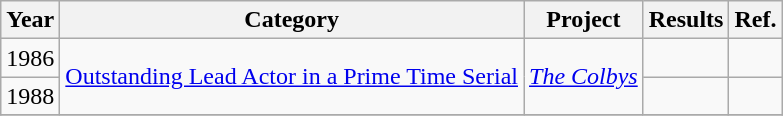<table class="wikitable sortable">
<tr>
<th>Year</th>
<th>Category</th>
<th>Project</th>
<th>Results</th>
<th>Ref.</th>
</tr>
<tr>
<td>1986</td>
<td rowspan="2"><a href='#'>Outstanding Lead Actor in a Prime Time Serial</a></td>
<td rowspan="2"><em><a href='#'>The Colbys</a></em></td>
<td></td>
<td></td>
</tr>
<tr>
<td>1988</td>
<td></td>
<td></td>
</tr>
<tr>
</tr>
</table>
